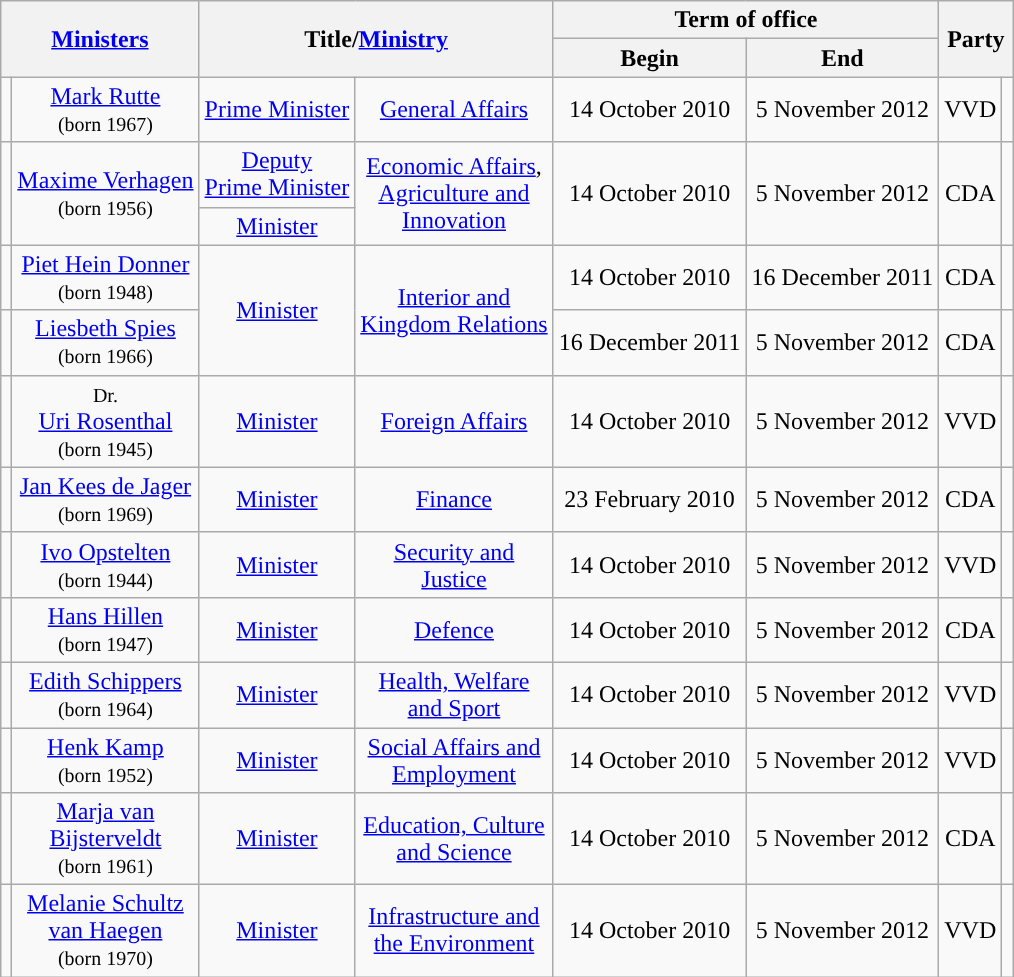<table class="wikitable sortable" style="text-align:center">
<tr>
<th rowspan=2 colspan=2><a href='#'>Ministers</a></th>
<th colspan=2 rowspan=2>Title/<a href='#'>Ministry</a></th>
<th class=unsortable colspan="2">Term of office</th>
<th rowspan=2 colspan=2>Party</th>
</tr>
<tr>
<th data-sort-type=date>Begin</th>
<th data-sort-type=date>End</th>
</tr>
<tr>
<td></td>
<td><a href='#'>Mark Rutte</a> <br> <small>(born 1967)</small></td>
<td><a href='#'>Prime Minister</a></td>
<td><a href='#'>General Affairs</a></td>
<td>14 October 2010</td>
<td>5 November 2012</td>
<td>VVD</td>
<td style="background:"></td>
</tr>
<tr>
<td rowspan=2></td>
<td rowspan=2><a href='#'>Maxime Verhagen</a> <br> <small>(born 1956)</small></td>
<td><a href='#'>Deputy <br> Prime Minister</a></td>
<td rowspan=2><a href='#'>Economic Affairs</a>, <br> <a href='#'>Agriculture and <br> Innovation</a></td>
<td rowspan=2>14 October 2010</td>
<td rowspan=2>5 November 2012</td>
<td rowspan=2>CDA</td>
<td rowspan=2 style="background:"></td>
</tr>
<tr>
<td><a href='#'>Minister</a></td>
</tr>
<tr>
<td></td>
<td><a href='#'>Piet Hein Donner</a> <br> <small>(born 1948)</small></td>
<td rowspan=2><a href='#'>Minister</a></td>
<td rowspan=2><a href='#'>Interior and <br> Kingdom Relations</a></td>
<td>14 October 2010</td>
<td>16 December 2011</td>
<td>CDA</td>
<td style="background:"></td>
</tr>
<tr>
<td></td>
<td><a href='#'>Liesbeth Spies</a> <br> <small>(born 1966)</small></td>
<td>16 December 2011</td>
<td>5 November 2012</td>
<td>CDA</td>
<td style="background:"></td>
</tr>
<tr>
<td></td>
<td><small>Dr.</small> <br> <a href='#'>Uri Rosenthal</a> <br> <small>(born 1945)</small></td>
<td><a href='#'>Minister</a></td>
<td><a href='#'>Foreign Affairs</a></td>
<td>14 October 2010</td>
<td>5 November 2012</td>
<td>VVD</td>
<td style="background:"></td>
</tr>
<tr>
<td></td>
<td><a href='#'>Jan Kees de Jager</a> <br> <small>(born 1969)</small></td>
<td><a href='#'>Minister</a></td>
<td><a href='#'>Finance</a></td>
<td>23 February 2010</td>
<td>5 November 2012</td>
<td>CDA</td>
<td style="background:"></td>
</tr>
<tr>
<td></td>
<td><a href='#'>Ivo Opstelten</a> <br> <small>(born 1944)</small></td>
<td><a href='#'>Minister</a></td>
<td><a href='#'>Security and <br> Justice</a></td>
<td>14 October 2010</td>
<td>5 November 2012</td>
<td>VVD</td>
<td style="background:"></td>
</tr>
<tr>
<td></td>
<td><a href='#'>Hans Hillen</a> <br> <small>(born 1947)</small></td>
<td><a href='#'>Minister</a></td>
<td><a href='#'>Defence</a></td>
<td>14 October 2010</td>
<td>5 November 2012</td>
<td>CDA</td>
<td style="background:"></td>
</tr>
<tr>
<td></td>
<td><a href='#'>Edith Schippers</a> <br> <small>(born 1964)</small></td>
<td><a href='#'>Minister</a></td>
<td><a href='#'>Health, Welfare <br> and Sport</a></td>
<td>14 October 2010</td>
<td>5 November 2012</td>
<td>VVD</td>
<td style="background:"></td>
</tr>
<tr>
<td></td>
<td><a href='#'>Henk Kamp</a> <br> <small>(born 1952)</small></td>
<td><a href='#'>Minister</a></td>
<td><a href='#'>Social Affairs and <br> Employment</a></td>
<td>14 October 2010</td>
<td>5 November 2012</td>
<td>VVD</td>
<td style="background:"></td>
</tr>
<tr>
<td></td>
<td><a href='#'>Marja van <br> Bijsterveldt</a> <br> <small>(born 1961)</small></td>
<td><a href='#'>Minister</a></td>
<td><a href='#'>Education, Culture <br> and Science</a></td>
<td>14 October 2010</td>
<td>5 November 2012</td>
<td>CDA</td>
<td style="background:"></td>
</tr>
<tr>
<td></td>
<td><a href='#'>Melanie Schultz <br> van Haegen</a> <br> <small>(born 1970)</small></td>
<td><a href='#'>Minister</a></td>
<td><a href='#'>Infrastructure and <br> the Environment</a></td>
<td>14 October 2010</td>
<td>5 November 2012</td>
<td>VVD</td>
<td style="background:"></td>
</tr>
</table>
